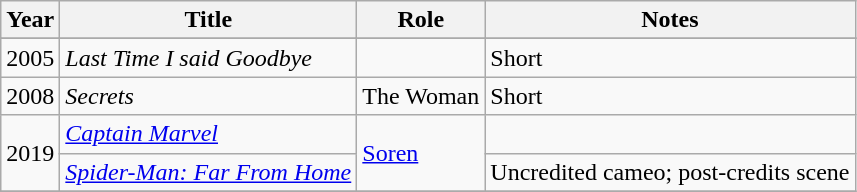<table class="wikitable sortable">
<tr>
<th class="unsortable">Year</th>
<th class="unsortable">Title</th>
<th class="unsortable">Role</th>
<th class="unsortable">Notes</th>
</tr>
<tr>
</tr>
<tr>
</tr>
<tr>
<td>2005</td>
<td><em>Last Time I said Goodbye</em></td>
<td></td>
<td>Short</td>
</tr>
<tr>
<td>2008</td>
<td><em>Secrets</em></td>
<td>The Woman</td>
<td>Short</td>
</tr>
<tr>
<td rowspan=2>2019</td>
<td><em><a href='#'>Captain Marvel</a></em></td>
<td rowspan="2"><a href='#'>Soren</a></td>
<td></td>
</tr>
<tr>
<td><em><a href='#'>Spider-Man: Far From Home</a></em></td>
<td>Uncredited cameo; post-credits scene</td>
</tr>
<tr>
</tr>
</table>
